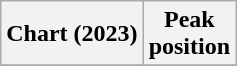<table class="wikitable plainrowheaders" style="text-align:center">
<tr>
<th scope="col">Chart (2023)</th>
<th scope="col">Peak<br>position</th>
</tr>
<tr>
</tr>
</table>
